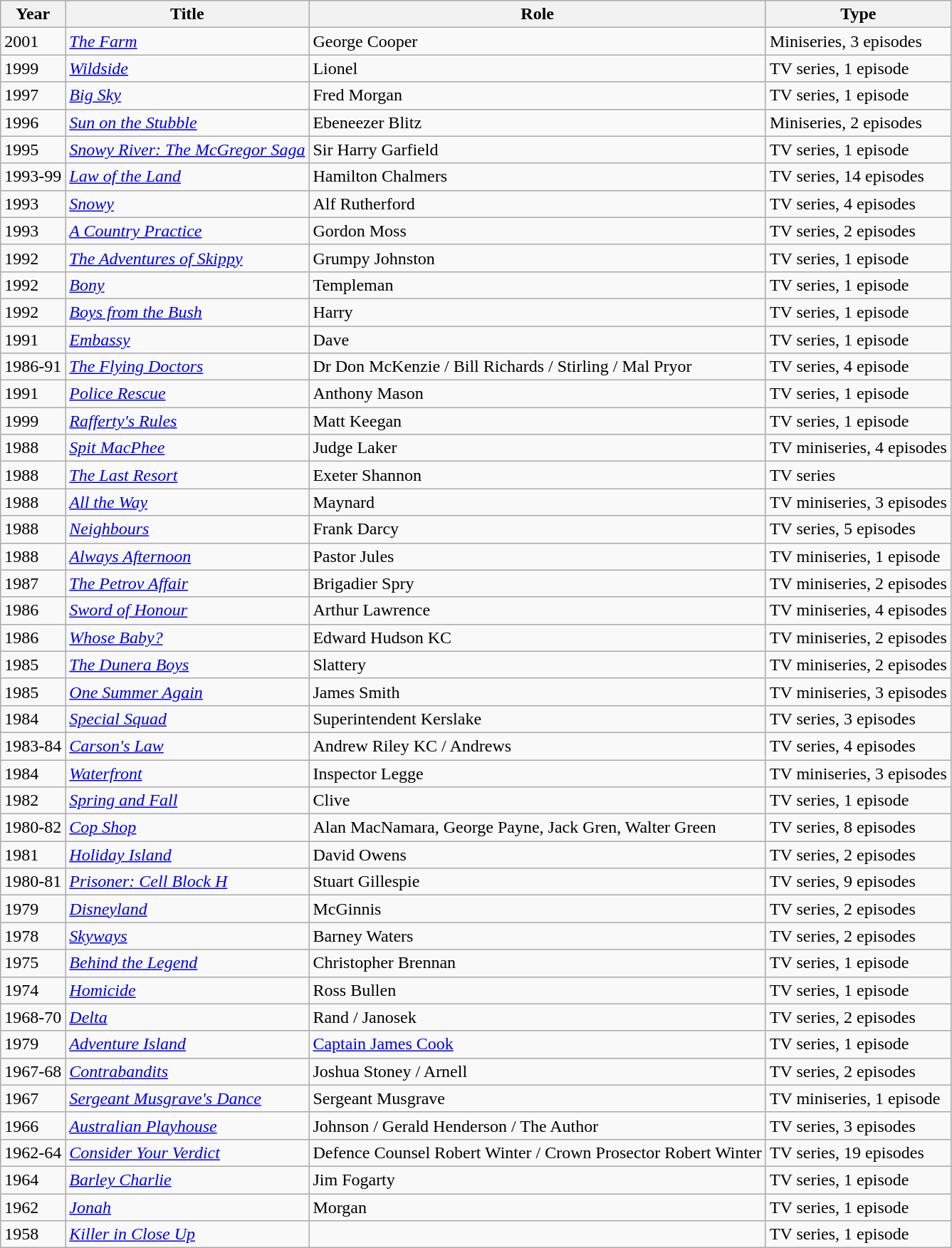<table class="wikitable">
<tr>
<th>Year</th>
<th>Title</th>
<th>Role</th>
<th>Type</th>
</tr>
<tr>
<td>2001</td>
<td><em><a href='#'>The Farm</a></em></td>
<td>George Cooper</td>
<td>Miniseries, 3 episodes</td>
</tr>
<tr>
<td>1999</td>
<td><em><a href='#'>Wildside</a></em></td>
<td>Lionel</td>
<td>TV series, 1 episode</td>
</tr>
<tr>
<td>1997</td>
<td><em><a href='#'>Big Sky</a></em></td>
<td>Fred Morgan</td>
<td>TV series, 1 episode</td>
</tr>
<tr>
<td>1996</td>
<td><em><a href='#'>Sun on the Stubble</a></em></td>
<td>Ebeneezer Blitz</td>
<td>Miniseries, 2 episodes</td>
</tr>
<tr>
<td>1995</td>
<td><em><a href='#'>Snowy River: The McGregor Saga</a></em></td>
<td>Sir Harry Garfield</td>
<td>TV series, 1 episode</td>
</tr>
<tr>
<td>1993-99</td>
<td><em><a href='#'>Law of the Land</a></em></td>
<td>Hamilton Chalmers</td>
<td>TV series, 14 episodes</td>
</tr>
<tr>
<td>1993</td>
<td><em><a href='#'>Snowy</a></em></td>
<td>Alf Rutherford</td>
<td>TV series, 4 episodes</td>
</tr>
<tr>
<td>1993</td>
<td><em><a href='#'>A Country Practice</a></em></td>
<td>Gordon Moss</td>
<td>TV series, 2 episodes</td>
</tr>
<tr>
<td>1992</td>
<td><em><a href='#'>The Adventures of Skippy</a></em></td>
<td>Grumpy Johnston</td>
<td>TV series, 1 episode</td>
</tr>
<tr>
<td>1992</td>
<td><em><a href='#'>Bony</a></em></td>
<td>Templeman</td>
<td>TV series, 1 episode</td>
</tr>
<tr>
<td>1992</td>
<td><em><a href='#'>Boys from the Bush</a></em></td>
<td>Harry</td>
<td>TV series, 1 episode</td>
</tr>
<tr>
<td>1991</td>
<td><em><a href='#'>Embassy</a></em></td>
<td>Dave</td>
<td>TV series, 1 episode</td>
</tr>
<tr>
<td>1986-91</td>
<td><em><a href='#'>The Flying Doctors</a></em></td>
<td>Dr Don McKenzie / Bill Richards / Stirling / Mal Pryor</td>
<td>TV series, 4 episode</td>
</tr>
<tr>
<td>1991</td>
<td><em><a href='#'>Police Rescue</a></em></td>
<td>Anthony Mason</td>
<td>TV series, 1 episode</td>
</tr>
<tr>
<td>1999</td>
<td><em><a href='#'>Rafferty's Rules</a></em></td>
<td>Matt Keegan</td>
<td>TV series, 1 episode</td>
</tr>
<tr>
<td>1988</td>
<td><em><a href='#'>Spit MacPhee</a></em></td>
<td>Judge Laker</td>
<td>TV miniseries, 4 episodes</td>
</tr>
<tr>
<td>1988</td>
<td><em><a href='#'>The Last Resort</a></em></td>
<td>Exeter Shannon</td>
<td>TV series</td>
</tr>
<tr>
<td>1988</td>
<td><em><a href='#'>All the Way</a></em></td>
<td>Maynard</td>
<td>TV miniseries, 3 episodes</td>
</tr>
<tr>
<td>1988</td>
<td><em><a href='#'>Neighbours</a></em></td>
<td>Frank Darcy</td>
<td>TV series, 5 episodes</td>
</tr>
<tr>
<td>1988</td>
<td><em><a href='#'>Always Afternoon</a></em></td>
<td>Pastor Jules</td>
<td>TV miniseries, 1 episode</td>
</tr>
<tr>
<td>1987</td>
<td><em><a href='#'>The Petrov Affair</a></em></td>
<td>Brigadier Spry</td>
<td>TV miniseries, 2 episodes</td>
</tr>
<tr>
<td>1986</td>
<td><em><a href='#'>Sword of Honour</a></em></td>
<td>Arthur Lawrence</td>
<td>TV miniseries, 4 episodes</td>
</tr>
<tr>
<td>1986</td>
<td><em><a href='#'>Whose Baby?</a></em></td>
<td>Edward Hudson KC</td>
<td>TV miniseries, 2 episodes</td>
</tr>
<tr>
<td>1985</td>
<td><em><a href='#'>The Dunera Boys</a></em></td>
<td>Slattery</td>
<td>TV miniseries, 2 episodes</td>
</tr>
<tr>
<td>1985</td>
<td><em><a href='#'>One Summer Again</a></em></td>
<td>James Smith</td>
<td>TV miniseries, 3 episodes</td>
</tr>
<tr>
<td>1984</td>
<td><em><a href='#'>Special Squad</a></em></td>
<td>Superintendent Kerslake</td>
<td>TV series, 3 episodes</td>
</tr>
<tr>
<td>1983-84</td>
<td><em><a href='#'>Carson's Law</a></em></td>
<td>Andrew Riley KC / Andrews</td>
<td>TV series, 4 episodes</td>
</tr>
<tr>
<td>1984</td>
<td><em><a href='#'>Waterfront</a></em></td>
<td>Inspector Legge</td>
<td>TV miniseries, 3 episodes</td>
</tr>
<tr>
<td>1982</td>
<td><em><a href='#'>Spring and Fall</a></em></td>
<td>Clive</td>
<td>TV series, 1 episode</td>
</tr>
<tr>
<td>1980-82</td>
<td><em><a href='#'>Cop Shop</a></em></td>
<td>Alan MacNamara, George Payne, Jack Gren, Walter Green</td>
<td>TV series, 8 episodes</td>
</tr>
<tr>
<td>1981</td>
<td><em><a href='#'>Holiday Island</a></em></td>
<td>David Owens</td>
<td>TV series, 2 episodes</td>
</tr>
<tr>
<td>1980-81</td>
<td><em><a href='#'>Prisoner: Cell Block H</a></em></td>
<td>Stuart Gillespie</td>
<td>TV series, 9 episodes</td>
</tr>
<tr>
<td>1979</td>
<td><em><a href='#'>Disneyland</a></em></td>
<td>McGinnis</td>
<td>TV series, 2 episodes</td>
</tr>
<tr>
<td>1978</td>
<td><em><a href='#'>Skyways</a></em></td>
<td>Barney Waters</td>
<td>TV series, 2 episodes</td>
</tr>
<tr>
<td>1975</td>
<td><em><a href='#'>Behind the Legend</a></em></td>
<td>Christopher Brennan</td>
<td>TV series, 1 episode</td>
</tr>
<tr>
<td>1974</td>
<td><em><a href='#'>Homicide</a></em></td>
<td>Ross Bullen</td>
<td>TV series, 1 episode</td>
</tr>
<tr>
<td>1968-70</td>
<td><em><a href='#'>Delta</a></em></td>
<td>Rand / Janosek</td>
<td>TV series, 2 episodes</td>
</tr>
<tr>
<td>1979</td>
<td><em><a href='#'>Adventure Island</a></em></td>
<td><a href='#'>Captain James Cook</a></td>
<td>TV series, 1 episode</td>
</tr>
<tr>
<td>1967-68</td>
<td><em><a href='#'>Contrabandits</a></em></td>
<td>Joshua Stoney / Arnell</td>
<td>TV series, 2 episodes</td>
</tr>
<tr>
<td>1967</td>
<td><em><a href='#'>Sergeant Musgrave's Dance</a></em></td>
<td>Sergeant Musgrave</td>
<td>TV miniseries, 1 episode</td>
</tr>
<tr>
<td>1966</td>
<td><em><a href='#'>Australian Playhouse</a></em></td>
<td>Johnson / Gerald Henderson / The Author</td>
<td>TV series, 3 episodes</td>
</tr>
<tr>
<td>1962-64</td>
<td><em><a href='#'>Consider Your Verdict</a></em></td>
<td>Defence Counsel Robert Winter / Crown Prosector Robert Winter</td>
<td>TV series, 19 episodes</td>
</tr>
<tr>
<td>1964</td>
<td><em><a href='#'>Barley Charlie</a></em></td>
<td>Jim Fogarty</td>
<td>TV series, 1 episode</td>
</tr>
<tr>
<td>1962</td>
<td><em><a href='#'>Jonah</a></em></td>
<td>Morgan</td>
<td>TV series, 1 episode</td>
</tr>
<tr>
<td>1958</td>
<td><em><a href='#'>Killer in Close Up</a></em></td>
<td></td>
<td>TV series, 1 episode</td>
</tr>
</table>
